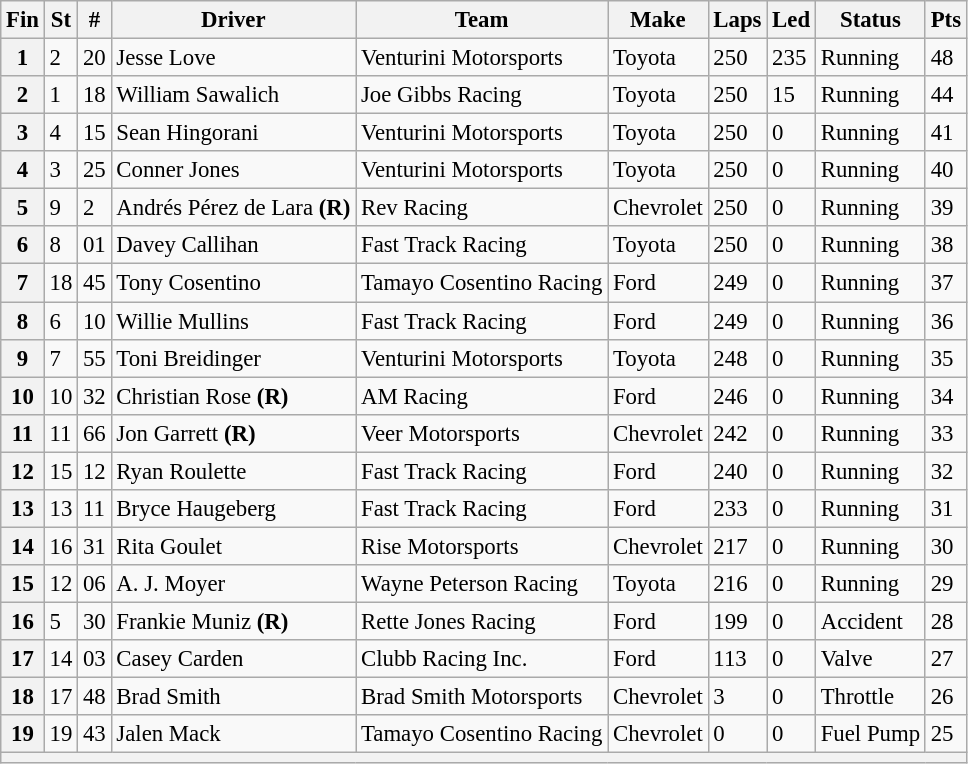<table class="wikitable" style="font-size:95%">
<tr>
<th>Fin</th>
<th>St</th>
<th>#</th>
<th>Driver</th>
<th>Team</th>
<th>Make</th>
<th>Laps</th>
<th>Led</th>
<th>Status</th>
<th>Pts</th>
</tr>
<tr>
<th>1</th>
<td>2</td>
<td>20</td>
<td>Jesse Love</td>
<td>Venturini Motorsports</td>
<td>Toyota</td>
<td>250</td>
<td>235</td>
<td>Running</td>
<td>48</td>
</tr>
<tr>
<th>2</th>
<td>1</td>
<td>18</td>
<td>William Sawalich</td>
<td>Joe Gibbs Racing</td>
<td>Toyota</td>
<td>250</td>
<td>15</td>
<td>Running</td>
<td>44</td>
</tr>
<tr>
<th>3</th>
<td>4</td>
<td>15</td>
<td>Sean Hingorani</td>
<td>Venturini Motorsports</td>
<td>Toyota</td>
<td>250</td>
<td>0</td>
<td>Running</td>
<td>41</td>
</tr>
<tr>
<th>4</th>
<td>3</td>
<td>25</td>
<td>Conner Jones</td>
<td>Venturini Motorsports</td>
<td>Toyota</td>
<td>250</td>
<td>0</td>
<td>Running</td>
<td>40</td>
</tr>
<tr>
<th>5</th>
<td>9</td>
<td>2</td>
<td>Andrés Pérez de Lara <strong>(R)</strong></td>
<td>Rev Racing</td>
<td>Chevrolet</td>
<td>250</td>
<td>0</td>
<td>Running</td>
<td>39</td>
</tr>
<tr>
<th>6</th>
<td>8</td>
<td>01</td>
<td>Davey Callihan</td>
<td>Fast Track Racing</td>
<td>Toyota</td>
<td>250</td>
<td>0</td>
<td>Running</td>
<td>38</td>
</tr>
<tr>
<th>7</th>
<td>18</td>
<td>45</td>
<td>Tony Cosentino</td>
<td>Tamayo Cosentino Racing</td>
<td>Ford</td>
<td>249</td>
<td>0</td>
<td>Running</td>
<td>37</td>
</tr>
<tr>
<th>8</th>
<td>6</td>
<td>10</td>
<td>Willie Mullins</td>
<td>Fast Track Racing</td>
<td>Ford</td>
<td>249</td>
<td>0</td>
<td>Running</td>
<td>36</td>
</tr>
<tr>
<th>9</th>
<td>7</td>
<td>55</td>
<td>Toni Breidinger</td>
<td>Venturini Motorsports</td>
<td>Toyota</td>
<td>248</td>
<td>0</td>
<td>Running</td>
<td>35</td>
</tr>
<tr>
<th>10</th>
<td>10</td>
<td>32</td>
<td>Christian Rose <strong>(R)</strong></td>
<td>AM Racing</td>
<td>Ford</td>
<td>246</td>
<td>0</td>
<td>Running</td>
<td>34</td>
</tr>
<tr>
<th>11</th>
<td>11</td>
<td>66</td>
<td>Jon Garrett <strong>(R)</strong></td>
<td>Veer Motorsports</td>
<td>Chevrolet</td>
<td>242</td>
<td>0</td>
<td>Running</td>
<td>33</td>
</tr>
<tr>
<th>12</th>
<td>15</td>
<td>12</td>
<td>Ryan Roulette</td>
<td>Fast Track Racing</td>
<td>Ford</td>
<td>240</td>
<td>0</td>
<td>Running</td>
<td>32</td>
</tr>
<tr>
<th>13</th>
<td>13</td>
<td>11</td>
<td>Bryce Haugeberg</td>
<td>Fast Track Racing</td>
<td>Ford</td>
<td>233</td>
<td>0</td>
<td>Running</td>
<td>31</td>
</tr>
<tr>
<th>14</th>
<td>16</td>
<td>31</td>
<td>Rita Goulet</td>
<td>Rise Motorsports</td>
<td>Chevrolet</td>
<td>217</td>
<td>0</td>
<td>Running</td>
<td>30</td>
</tr>
<tr>
<th>15</th>
<td>12</td>
<td>06</td>
<td>A. J. Moyer</td>
<td>Wayne Peterson Racing</td>
<td>Toyota</td>
<td>216</td>
<td>0</td>
<td>Running</td>
<td>29</td>
</tr>
<tr>
<th>16</th>
<td>5</td>
<td>30</td>
<td>Frankie Muniz <strong>(R)</strong></td>
<td>Rette Jones Racing</td>
<td>Ford</td>
<td>199</td>
<td>0</td>
<td>Accident</td>
<td>28</td>
</tr>
<tr>
<th>17</th>
<td>14</td>
<td>03</td>
<td>Casey Carden</td>
<td>Clubb Racing Inc.</td>
<td>Ford</td>
<td>113</td>
<td>0</td>
<td>Valve</td>
<td>27</td>
</tr>
<tr>
<th>18</th>
<td>17</td>
<td>48</td>
<td>Brad Smith</td>
<td>Brad Smith Motorsports</td>
<td>Chevrolet</td>
<td>3</td>
<td>0</td>
<td>Throttle</td>
<td>26</td>
</tr>
<tr>
<th>19</th>
<td>19</td>
<td>43</td>
<td>Jalen Mack</td>
<td>Tamayo Cosentino Racing</td>
<td>Chevrolet</td>
<td>0</td>
<td>0</td>
<td>Fuel Pump</td>
<td>25</td>
</tr>
<tr>
<th colspan="10"></th>
</tr>
</table>
